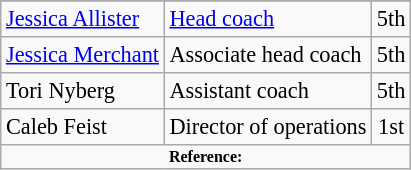<table class="wikitable" style="font-size:93%;">
<tr>
</tr>
<tr>
<td><a href='#'>Jessica Allister</a></td>
<td><a href='#'>Head coach</a></td>
<td align=center>5th</td>
</tr>
<tr>
<td><a href='#'>Jessica Merchant</a></td>
<td>Associate head coach</td>
<td align="center">5th</td>
</tr>
<tr>
<td>Tori Nyberg</td>
<td>Assistant coach</td>
<td align=center>5th</td>
</tr>
<tr>
<td>Caleb Feist</td>
<td>Director of operations</td>
<td align="center">1st</td>
</tr>
<tr>
<td colspan="4"  style="font-size:8pt; text-align:center;"><strong>Reference:</strong></td>
</tr>
</table>
